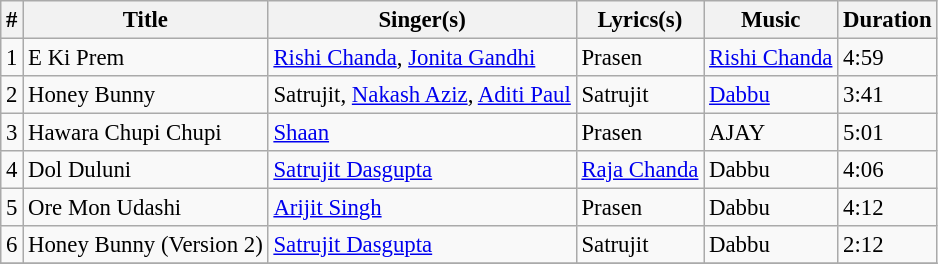<table class="wikitable" style="font-size:95%;">
<tr>
<th>#</th>
<th>Title</th>
<th>Singer(s)</th>
<th>Lyrics(s)</th>
<th>Music</th>
<th>Duration</th>
</tr>
<tr>
<td>1</td>
<td>E Ki Prem</td>
<td><a href='#'>Rishi Chanda</a>, <a href='#'>Jonita Gandhi</a></td>
<td>Prasen</td>
<td><a href='#'>Rishi Chanda</a></td>
<td>4:59</td>
</tr>
<tr>
<td>2</td>
<td>Honey Bunny</td>
<td>Satrujit, <a href='#'>Nakash Aziz</a>, <a href='#'>Aditi Paul</a></td>
<td>Satrujit</td>
<td><a href='#'>Dabbu</a></td>
<td>3:41</td>
</tr>
<tr>
<td>3</td>
<td>Hawara Chupi Chupi</td>
<td><a href='#'>Shaan</a></td>
<td>Prasen</td>
<td>AJAY</td>
<td>5:01</td>
</tr>
<tr>
<td>4</td>
<td>Dol Duluni</td>
<td><a href='#'>Satrujit Dasgupta</a></td>
<td><a href='#'>Raja Chanda</a></td>
<td>Dabbu</td>
<td>4:06</td>
</tr>
<tr>
<td>5</td>
<td>Ore Mon Udashi</td>
<td><a href='#'>Arijit Singh</a></td>
<td>Prasen</td>
<td>Dabbu</td>
<td>4:12</td>
</tr>
<tr>
<td>6</td>
<td>Honey Bunny (Version 2)</td>
<td><a href='#'>Satrujit Dasgupta</a></td>
<td>Satrujit</td>
<td>Dabbu</td>
<td>2:12</td>
</tr>
<tr>
</tr>
</table>
